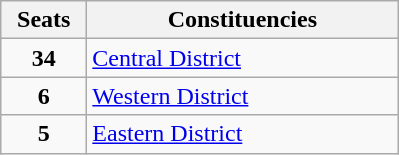<table class="wikitable" style="text-align:left;">
<tr>
<th width="50">Seats</th>
<th width="200">Constituencies</th>
</tr>
<tr>
<td align="center"><strong>34</strong></td>
<td><a href='#'>Central District</a></td>
</tr>
<tr>
<td align="center"><strong>6</strong></td>
<td><a href='#'>Western District</a></td>
</tr>
<tr>
<td align="center"><strong>5</strong></td>
<td><a href='#'>Eastern District</a></td>
</tr>
</table>
